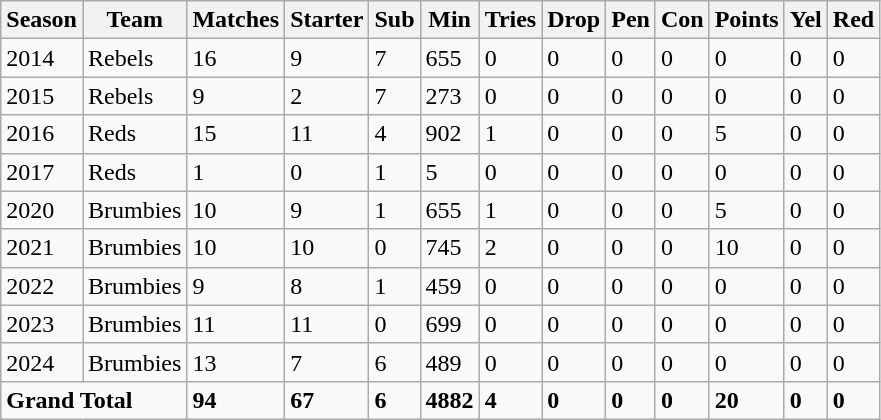<table class="wikitable">
<tr>
<th>Season</th>
<th>Team</th>
<th>Matches</th>
<th>Starter</th>
<th>Sub</th>
<th>Min</th>
<th>Tries</th>
<th>Drop</th>
<th>Pen</th>
<th>Con</th>
<th>Points</th>
<th>Yel</th>
<th>Red</th>
</tr>
<tr>
<td>2014</td>
<td>Rebels</td>
<td>16</td>
<td>9</td>
<td>7</td>
<td>655</td>
<td>0</td>
<td>0</td>
<td>0</td>
<td>0</td>
<td>0</td>
<td>0</td>
<td>0</td>
</tr>
<tr>
<td>2015</td>
<td>Rebels</td>
<td>9</td>
<td>2</td>
<td>7</td>
<td>273</td>
<td>0</td>
<td>0</td>
<td>0</td>
<td>0</td>
<td>0</td>
<td>0</td>
<td>0</td>
</tr>
<tr>
<td>2016</td>
<td>Reds</td>
<td>15</td>
<td>11</td>
<td>4</td>
<td>902</td>
<td>1</td>
<td>0</td>
<td>0</td>
<td>0</td>
<td>5</td>
<td>0</td>
<td>0</td>
</tr>
<tr>
<td>2017</td>
<td>Reds</td>
<td>1</td>
<td>0</td>
<td>1</td>
<td>5</td>
<td>0</td>
<td>0</td>
<td>0</td>
<td>0</td>
<td>0</td>
<td>0</td>
<td>0</td>
</tr>
<tr>
<td>2020</td>
<td>Brumbies</td>
<td>10</td>
<td>9</td>
<td>1</td>
<td>655</td>
<td>1</td>
<td>0</td>
<td>0</td>
<td>0</td>
<td>5</td>
<td>0</td>
<td>0</td>
</tr>
<tr>
<td>2021</td>
<td>Brumbies</td>
<td>10</td>
<td>10</td>
<td>0</td>
<td>745</td>
<td>2</td>
<td>0</td>
<td>0</td>
<td>0</td>
<td>10</td>
<td>0</td>
<td>0</td>
</tr>
<tr>
<td>2022</td>
<td>Brumbies</td>
<td>9</td>
<td>8</td>
<td>1</td>
<td>459</td>
<td>0</td>
<td>0</td>
<td>0</td>
<td>0</td>
<td>0</td>
<td>0</td>
<td>0</td>
</tr>
<tr>
<td>2023</td>
<td>Brumbies</td>
<td>11</td>
<td>11</td>
<td>0</td>
<td>699</td>
<td>0</td>
<td>0</td>
<td>0</td>
<td>0</td>
<td>0</td>
<td>0</td>
<td>0</td>
</tr>
<tr>
<td>2024</td>
<td>Brumbies</td>
<td>13</td>
<td>7</td>
<td>6</td>
<td>489</td>
<td>0</td>
<td>0</td>
<td>0</td>
<td>0</td>
<td>0</td>
<td>0</td>
<td>0</td>
</tr>
<tr>
<td colspan="2"><strong>Grand Total</strong></td>
<td><strong>94</strong></td>
<td><strong>67</strong></td>
<td><strong>6</strong></td>
<td><strong>4882</strong></td>
<td><strong>4</strong></td>
<td><strong>0</strong></td>
<td><strong>0</strong></td>
<td><strong>0</strong></td>
<td><strong>20</strong></td>
<td><strong>0</strong></td>
<td><strong>0</strong></td>
</tr>
</table>
